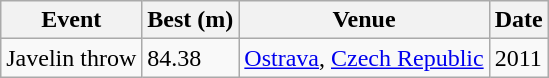<table class="wikitable">
<tr>
<th>Event</th>
<th>Best (m)</th>
<th>Venue</th>
<th>Date</th>
</tr>
<tr>
<td>Javelin throw</td>
<td>84.38</td>
<td><a href='#'>Ostrava</a>, <a href='#'>Czech Republic</a></td>
<td>2011</td>
</tr>
</table>
